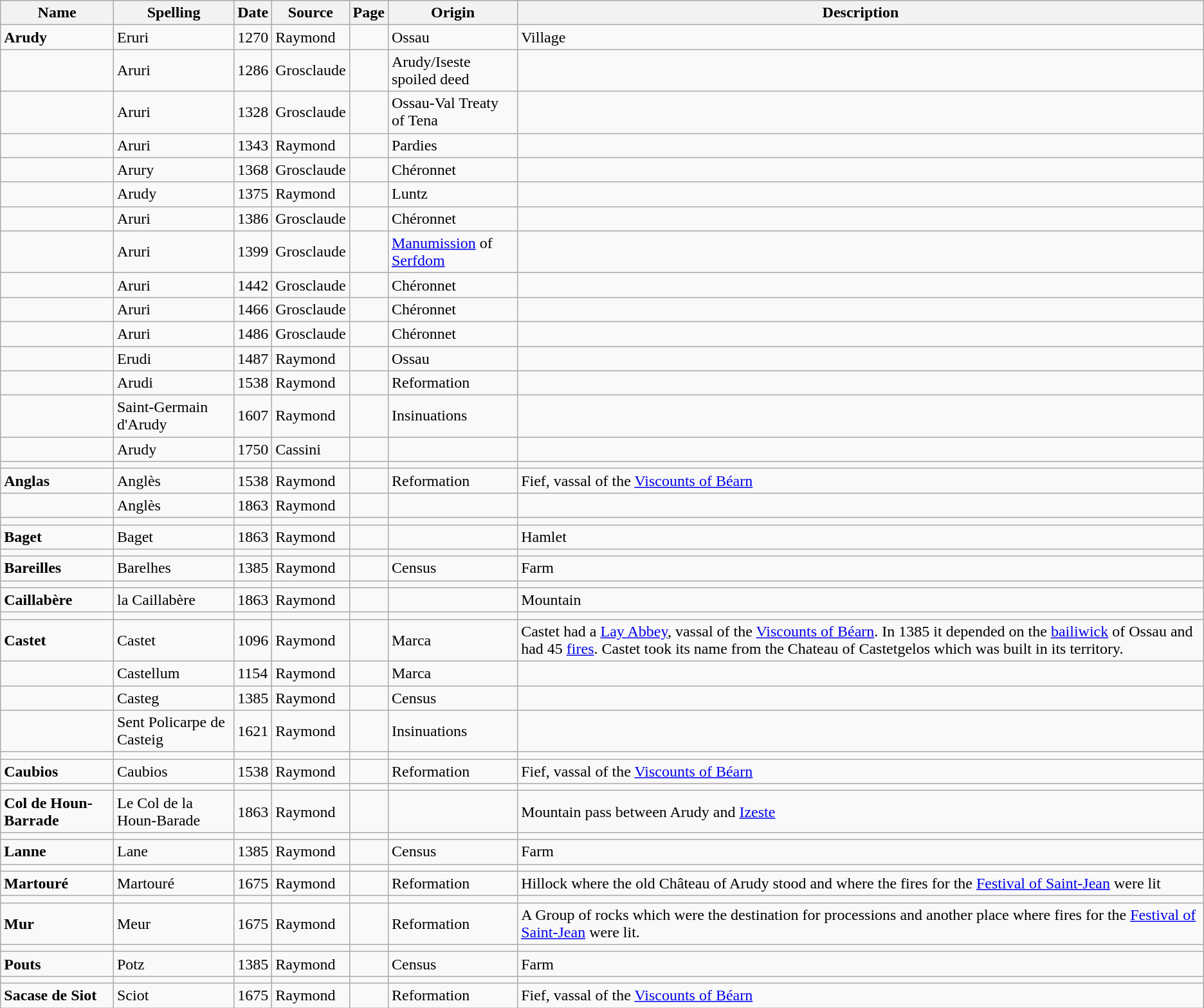<table class="wikitable">
<tr>
<th>Name</th>
<th>Spelling</th>
<th>Date</th>
<th>Source</th>
<th>Page</th>
<th>Origin</th>
<th>Description</th>
</tr>
<tr>
<td><strong>Arudy</strong></td>
<td>Eruri</td>
<td>1270</td>
<td>Raymond</td>
<td></td>
<td>Ossau</td>
<td>Village</td>
</tr>
<tr>
<td></td>
<td>Aruri</td>
<td>1286</td>
<td>Grosclaude</td>
<td></td>
<td>Arudy/Iseste spoiled deed</td>
<td></td>
</tr>
<tr>
<td></td>
<td>Aruri</td>
<td>1328</td>
<td>Grosclaude</td>
<td></td>
<td>Ossau-Val Treaty of Tena</td>
<td></td>
</tr>
<tr>
<td></td>
<td>Aruri</td>
<td>1343</td>
<td>Raymond</td>
<td></td>
<td>Pardies</td>
<td></td>
</tr>
<tr>
<td></td>
<td>Arury</td>
<td>1368</td>
<td>Grosclaude</td>
<td></td>
<td>Chéronnet</td>
<td></td>
</tr>
<tr>
<td></td>
<td>Arudy</td>
<td>1375</td>
<td>Raymond</td>
<td></td>
<td>Luntz</td>
<td></td>
</tr>
<tr>
<td></td>
<td>Aruri</td>
<td>1386</td>
<td>Grosclaude</td>
<td></td>
<td>Chéronnet</td>
<td></td>
</tr>
<tr>
<td></td>
<td>Aruri</td>
<td>1399</td>
<td>Grosclaude</td>
<td></td>
<td><a href='#'>Manumission</a> of <a href='#'>Serfdom</a></td>
<td></td>
</tr>
<tr>
<td></td>
<td>Aruri</td>
<td>1442</td>
<td>Grosclaude</td>
<td></td>
<td>Chéronnet</td>
<td></td>
</tr>
<tr>
<td></td>
<td>Aruri</td>
<td>1466</td>
<td>Grosclaude</td>
<td></td>
<td>Chéronnet</td>
<td></td>
</tr>
<tr>
<td></td>
<td>Aruri</td>
<td>1486</td>
<td>Grosclaude</td>
<td></td>
<td>Chéronnet</td>
<td></td>
</tr>
<tr>
<td></td>
<td>Erudi</td>
<td>1487</td>
<td>Raymond</td>
<td></td>
<td>Ossau</td>
<td></td>
</tr>
<tr>
<td></td>
<td>Arudi</td>
<td>1538</td>
<td>Raymond</td>
<td></td>
<td>Reformation</td>
<td></td>
</tr>
<tr>
<td></td>
<td>Saint-Germain d'Arudy</td>
<td>1607</td>
<td>Raymond</td>
<td></td>
<td>Insinuations</td>
<td></td>
</tr>
<tr>
<td></td>
<td>Arudy</td>
<td>1750</td>
<td>Cassini</td>
<td></td>
<td></td>
<td></td>
</tr>
<tr>
<td></td>
<td></td>
<td></td>
<td></td>
<td></td>
<td></td>
<td></td>
</tr>
<tr>
<td><strong>Anglas</strong></td>
<td>Anglès</td>
<td>1538</td>
<td>Raymond</td>
<td></td>
<td>Reformation</td>
<td>Fief, vassal of the <a href='#'>Viscounts of Béarn</a></td>
</tr>
<tr>
<td></td>
<td>Anglès</td>
<td>1863</td>
<td>Raymond</td>
<td></td>
<td></td>
<td></td>
</tr>
<tr>
<td></td>
<td></td>
<td></td>
<td></td>
<td></td>
<td></td>
<td></td>
</tr>
<tr>
<td><strong>Baget</strong></td>
<td>Baget</td>
<td>1863</td>
<td>Raymond</td>
<td></td>
<td></td>
<td>Hamlet</td>
</tr>
<tr>
<td></td>
<td></td>
<td></td>
<td></td>
<td></td>
<td></td>
<td></td>
</tr>
<tr>
<td><strong>Bareilles</strong></td>
<td>Barelhes</td>
<td>1385</td>
<td>Raymond</td>
<td></td>
<td>Census</td>
<td>Farm</td>
</tr>
<tr>
<td></td>
<td></td>
<td></td>
<td></td>
<td></td>
<td></td>
<td></td>
</tr>
<tr>
<td><strong>Caillabère</strong></td>
<td>la Caillabère</td>
<td>1863</td>
<td>Raymond</td>
<td></td>
<td></td>
<td>Mountain</td>
</tr>
<tr>
<td></td>
<td></td>
<td></td>
<td></td>
<td></td>
<td></td>
<td></td>
</tr>
<tr>
<td><strong>Castet</strong></td>
<td>Castet</td>
<td>1096</td>
<td>Raymond</td>
<td></td>
<td>Marca</td>
<td>Castet had a <a href='#'>Lay Abbey</a>, vassal of the <a href='#'>Viscounts of Béarn</a>. In 1385 it depended on the <a href='#'>bailiwick</a> of Ossau and had 45 <a href='#'>fires</a>. Castet took its name from the Chateau of Castetgelos which was built in its territory.</td>
</tr>
<tr>
<td></td>
<td>Castellum</td>
<td>1154</td>
<td>Raymond</td>
<td></td>
<td>Marca</td>
<td></td>
</tr>
<tr>
<td></td>
<td>Casteg</td>
<td>1385</td>
<td>Raymond</td>
<td></td>
<td>Census</td>
<td></td>
</tr>
<tr>
<td></td>
<td>Sent Policarpe de Casteig</td>
<td>1621</td>
<td>Raymond</td>
<td></td>
<td>Insinuations</td>
<td></td>
</tr>
<tr>
<td></td>
<td></td>
<td></td>
<td></td>
<td></td>
<td></td>
<td></td>
</tr>
<tr>
<td><strong>Caubios</strong></td>
<td>Caubios</td>
<td>1538</td>
<td>Raymond</td>
<td></td>
<td>Reformation</td>
<td>Fief, vassal of the <a href='#'>Viscounts of Béarn</a></td>
</tr>
<tr>
<td></td>
<td></td>
<td></td>
<td></td>
<td></td>
<td></td>
<td></td>
</tr>
<tr>
<td><strong>Col de Houn-Barrade</strong></td>
<td>Le Col de la Houn-Barade</td>
<td>1863</td>
<td>Raymond</td>
<td></td>
<td></td>
<td>Mountain pass between Arudy and <a href='#'>Izeste</a></td>
</tr>
<tr>
<td></td>
<td></td>
<td></td>
<td></td>
<td></td>
<td></td>
<td></td>
</tr>
<tr>
<td><strong>Lanne</strong></td>
<td>Lane</td>
<td>1385</td>
<td>Raymond</td>
<td></td>
<td>Census</td>
<td>Farm</td>
</tr>
<tr>
<td></td>
<td></td>
<td></td>
<td></td>
<td></td>
<td></td>
<td></td>
</tr>
<tr>
<td><strong>Martouré</strong></td>
<td>Martouré</td>
<td>1675</td>
<td>Raymond</td>
<td></td>
<td>Reformation</td>
<td>Hillock where the old Château of Arudy stood and where the fires for the <a href='#'>Festival of Saint-Jean</a> were lit</td>
</tr>
<tr>
<td></td>
<td></td>
<td></td>
<td></td>
<td></td>
<td></td>
<td></td>
</tr>
<tr>
<td><strong>Mur</strong></td>
<td>Meur</td>
<td>1675</td>
<td>Raymond</td>
<td></td>
<td>Reformation</td>
<td>A Group of rocks which were the destination for processions and another place where fires for the <a href='#'>Festival of Saint-Jean</a> were lit.</td>
</tr>
<tr>
<td></td>
<td></td>
<td></td>
<td></td>
<td></td>
<td></td>
<td></td>
</tr>
<tr>
<td><strong>Pouts</strong></td>
<td>Potz</td>
<td>1385</td>
<td>Raymond</td>
<td></td>
<td>Census</td>
<td>Farm</td>
</tr>
<tr>
<td></td>
<td></td>
<td></td>
<td></td>
<td></td>
<td></td>
<td></td>
</tr>
<tr>
<td><strong>Sacase de Siot</strong></td>
<td>Sciot</td>
<td>1675</td>
<td>Raymond</td>
<td></td>
<td>Reformation</td>
<td>Fief, vassal of the <a href='#'>Viscounts of Béarn</a></td>
</tr>
</table>
